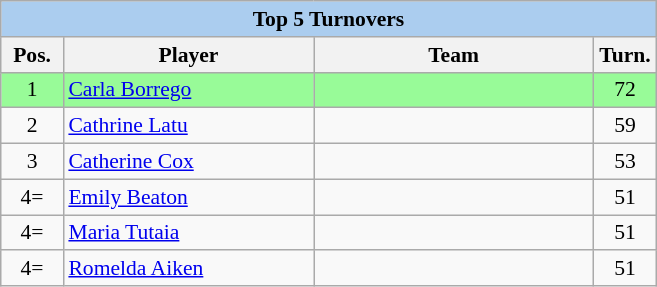<table class=wikitable style=font-size:90%>
<tr>
<th colspan=6 style=background:#ABCDEF>Top 5 Turnovers</th>
</tr>
<tr>
<th width=35px>Pos.</th>
<th width=160px>Player</th>
<th width=180px>Team</th>
<th width=35px>Turn.</th>
</tr>
<tr bgcolor=palegreen>
<td align=center>1</td>
<td><a href='#'>Carla Borrego</a></td>
<td></td>
<td align=center>72</td>
</tr>
<tr>
<td align=center>2</td>
<td><a href='#'>Cathrine Latu</a></td>
<td></td>
<td align=center>59</td>
</tr>
<tr>
<td align=center>3</td>
<td><a href='#'>Catherine Cox</a></td>
<td></td>
<td align=center>53</td>
</tr>
<tr>
<td align=center>4=</td>
<td><a href='#'>Emily Beaton</a></td>
<td></td>
<td align=center>51</td>
</tr>
<tr>
<td align=center>4=</td>
<td><a href='#'>Maria Tutaia</a></td>
<td></td>
<td align=center>51</td>
</tr>
<tr>
<td align=center>4=</td>
<td><a href='#'>Romelda Aiken</a></td>
<td></td>
<td align=center>51</td>
</tr>
</table>
